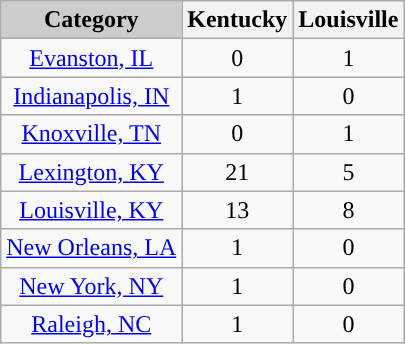<table class="wikitable">
<tr>
<th style="background:#CCCCCC; text-align:center"><strong>Category</strong></th>
<th><strong>Kentucky</strong></th>
<th><strong>Louisville</strong></th>
</tr>
<tr>
<td align=center><a href='#'>Evanston, IL</a></td>
<td align=center>0</td>
<td align=center>1</td>
</tr>
<tr>
<td align=center><a href='#'>Indianapolis, IN</a></td>
<td align=center>1</td>
<td align=center>0</td>
</tr>
<tr>
<td align=center><a href='#'>Knoxville, TN</a></td>
<td align=center>0</td>
<td align=center>1</td>
</tr>
<tr>
<td align=center><a href='#'>Lexington, KY</a></td>
<td align=center>21</td>
<td align=center>5</td>
</tr>
<tr>
<td align=center><a href='#'>Louisville, KY</a></td>
<td align=center>13</td>
<td align=center>8</td>
</tr>
<tr>
<td align=center><a href='#'>New Orleans, LA</a></td>
<td align=center>1</td>
<td align=center>0</td>
</tr>
<tr>
<td align=center><a href='#'>New York, NY</a></td>
<td align=center>1</td>
<td align=center>0</td>
</tr>
<tr>
<td align=center><a href='#'>Raleigh, NC</a></td>
<td align=center>1</td>
<td align=center>0</td>
</tr>
</table>
